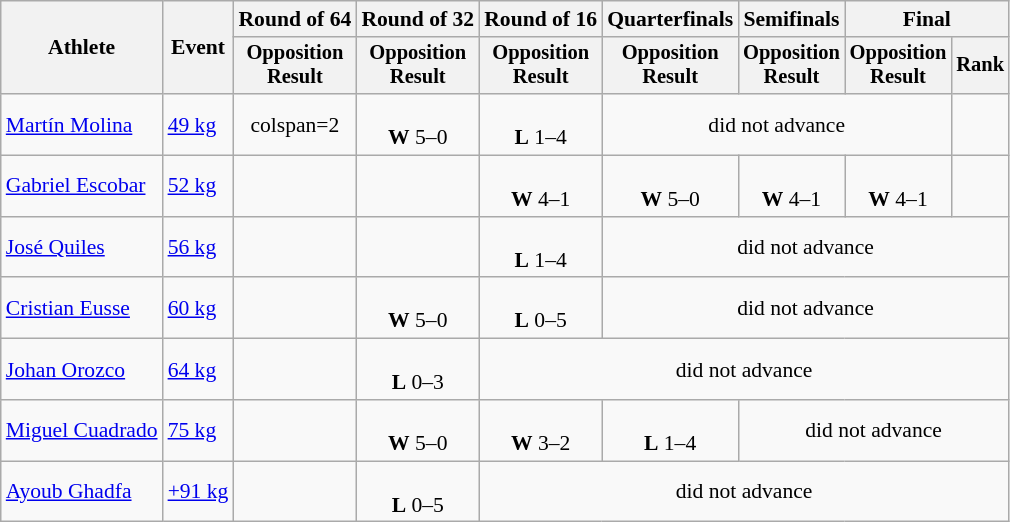<table class="wikitable" style="font-size:90%">
<tr>
<th rowspan="2">Athlete</th>
<th rowspan="2">Event</th>
<th>Round of 64</th>
<th>Round of 32</th>
<th>Round of 16</th>
<th>Quarterfinals</th>
<th>Semifinals</th>
<th colspan=2>Final</th>
</tr>
<tr style="font-size:95%">
<th>Opposition<br>Result</th>
<th>Opposition<br>Result</th>
<th>Opposition<br>Result</th>
<th>Opposition<br>Result</th>
<th>Opposition<br>Result</th>
<th>Opposition<br>Result</th>
<th>Rank</th>
</tr>
<tr align=center>
<td align=left><a href='#'>Martín Molina</a></td>
<td align=left><a href='#'>49 kg</a></td>
<td>colspan=2 </td>
<td><br><strong>W</strong> 5–0</td>
<td><br><strong>L</strong> 1–4</td>
<td colspan=3>did not advance</td>
</tr>
<tr align=center>
<td align=left><a href='#'>Gabriel Escobar</a></td>
<td align=left><a href='#'>52 kg</a></td>
<td></td>
<td></td>
<td><br><strong>W</strong> 4–1</td>
<td><br><strong>W</strong> 5–0</td>
<td><br><strong>W</strong> 4–1</td>
<td><br><strong>W</strong> 4–1</td>
<td></td>
</tr>
<tr align=center>
<td align=left><a href='#'>José Quiles</a></td>
<td align=left><a href='#'>56 kg</a></td>
<td></td>
<td></td>
<td><br><strong>L</strong> 1–4</td>
<td colspan=4>did not advance</td>
</tr>
<tr align=center>
<td align=left><a href='#'>Cristian Eusse</a></td>
<td align=left><a href='#'>60 kg</a></td>
<td></td>
<td><br><strong>W</strong> 5–0</td>
<td><br><strong>L</strong> 0–5</td>
<td colspan=4>did not advance</td>
</tr>
<tr align=center>
<td align=left><a href='#'>Johan Orozco</a></td>
<td align=left><a href='#'>64 kg</a></td>
<td></td>
<td><br><strong>L</strong> 0–3</td>
<td colspan=5>did not advance</td>
</tr>
<tr align=center>
<td align=left><a href='#'>Miguel Cuadrado</a></td>
<td align=left><a href='#'>75 kg</a></td>
<td></td>
<td><br><strong>W</strong> 5–0</td>
<td><br><strong>W</strong> 3–2</td>
<td><br><strong>L</strong> 1–4</td>
<td colspan=3>did not advance</td>
</tr>
<tr align=center>
<td align=left><a href='#'>Ayoub Ghadfa</a></td>
<td align=left><a href='#'>+91 kg</a></td>
<td></td>
<td><br><strong>L</strong> 0–5</td>
<td colspan=5>did not advance</td>
</tr>
</table>
